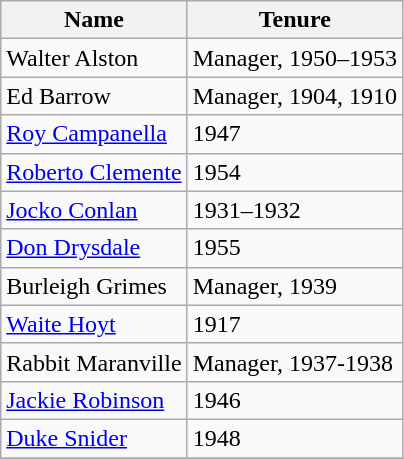<table class="wikitable">
<tr>
<th>Name</th>
<th>Tenure</th>
</tr>
<tr>
<td>Walter Alston</td>
<td>Manager, 1950–1953</td>
</tr>
<tr>
<td>Ed Barrow</td>
<td>Manager, 1904, 1910</td>
</tr>
<tr>
<td><a href='#'>Roy Campanella</a></td>
<td>1947</td>
</tr>
<tr>
<td><a href='#'>Roberto Clemente</a></td>
<td>1954</td>
</tr>
<tr>
<td><a href='#'>Jocko Conlan</a></td>
<td>1931–1932</td>
</tr>
<tr>
<td><a href='#'>Don Drysdale</a></td>
<td>1955</td>
</tr>
<tr>
<td>Burleigh Grimes</td>
<td>Manager, 1939</td>
</tr>
<tr>
<td><a href='#'>Waite Hoyt</a></td>
<td>1917</td>
</tr>
<tr>
<td>Rabbit Maranville</td>
<td>Manager, 1937-1938</td>
</tr>
<tr>
<td><a href='#'>Jackie Robinson</a></td>
<td>1946</td>
</tr>
<tr>
<td><a href='#'>Duke Snider</a></td>
<td>1948</td>
</tr>
<tr>
</tr>
</table>
